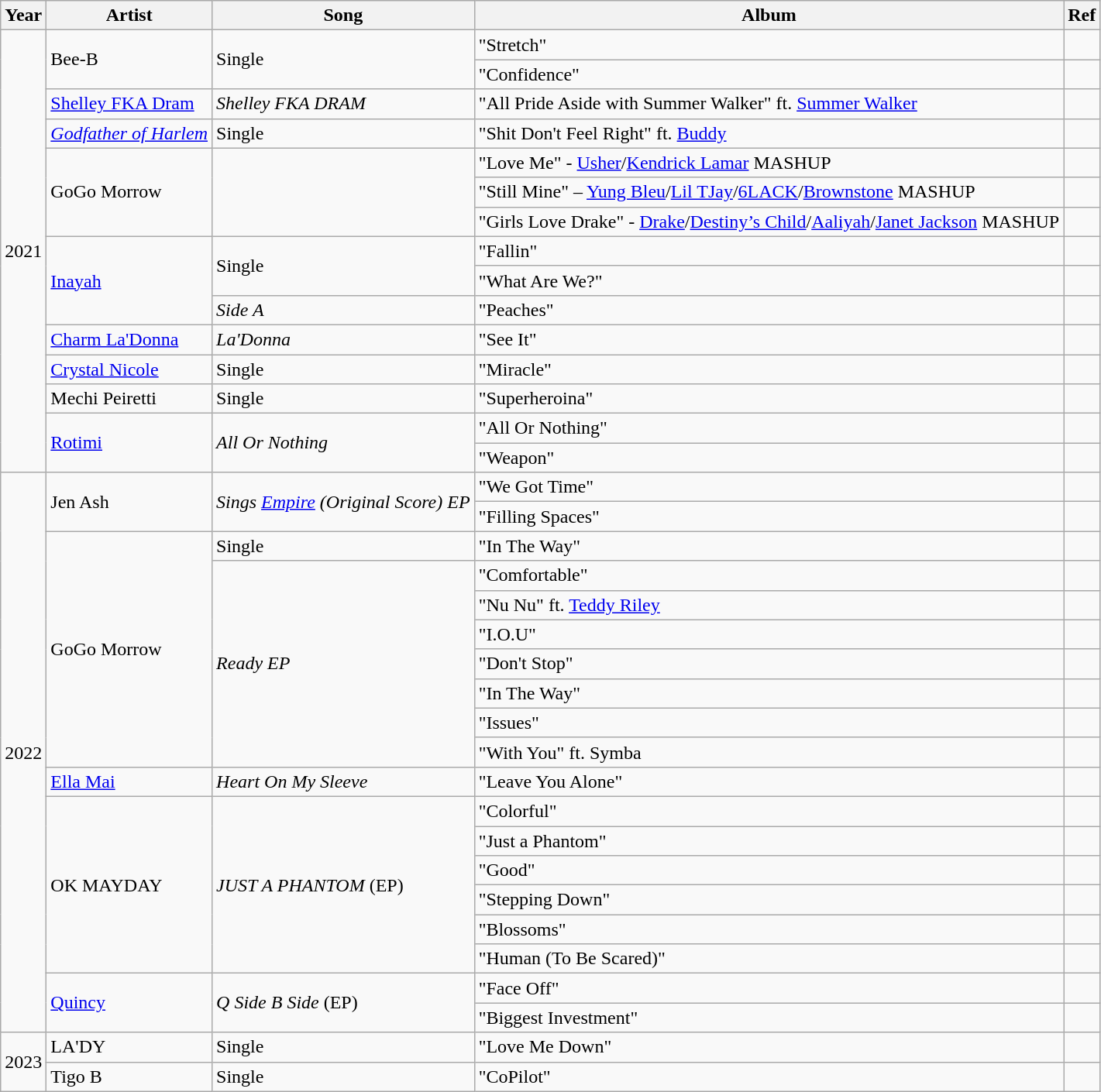<table class="wikitable sortable">
<tr>
<th>Year</th>
<th>Artist</th>
<th>Song</th>
<th>Album</th>
<th class="unsortable">Ref</th>
</tr>
<tr>
<td rowspan="15">2021</td>
<td rowspan="2">Bee-B</td>
<td rowspan="2">Single</td>
<td>"Stretch"</td>
<td></td>
</tr>
<tr>
<td>"Confidence"</td>
<td></td>
</tr>
<tr>
<td><a href='#'>Shelley FKA Dram</a></td>
<td><em>Shelley FKA DRAM</em></td>
<td>"All Pride Aside with Summer Walker" ft. <a href='#'>Summer Walker</a></td>
<td></td>
</tr>
<tr>
<td><em><a href='#'>Godfather of Harlem</a></em></td>
<td>Single</td>
<td>"Shit Don't Feel Right" ft. <a href='#'>Buddy</a></td>
<td></td>
</tr>
<tr>
<td rowspan="3">GoGo Morrow</td>
<td rowspan="3"></td>
<td>"Love Me" - <a href='#'>Usher</a>/<a href='#'>Kendrick Lamar</a> MASHUP</td>
<td></td>
</tr>
<tr>
<td>"Still Mine" – <a href='#'>Yung Bleu</a>/<a href='#'>Lil TJay</a>/<a href='#'>6LACK</a>/<a href='#'>Brownstone</a> MASHUP</td>
<td></td>
</tr>
<tr>
<td>"Girls Love Drake" - <a href='#'>Drake</a>/<a href='#'>Destiny’s Child</a>/<a href='#'>Aaliyah</a>/<a href='#'>Janet Jackson</a> MASHUP</td>
<td></td>
</tr>
<tr>
<td rowspan="3"><a href='#'>Inayah</a></td>
<td rowspan="2">Single</td>
<td>"Fallin"</td>
<td></td>
</tr>
<tr>
<td>"What Are We?"</td>
<td></td>
</tr>
<tr>
<td><em>Side A</em></td>
<td>"Peaches"</td>
<td></td>
</tr>
<tr>
<td><a href='#'>Charm La'Donna</a></td>
<td><em>La'Donna</em></td>
<td>"See It"</td>
<td></td>
</tr>
<tr>
<td><a href='#'>Crystal Nicole</a></td>
<td>Single</td>
<td>"Miracle"</td>
<td></td>
</tr>
<tr>
<td>Mechi Peiretti</td>
<td>Single</td>
<td>"Superheroina"</td>
<td></td>
</tr>
<tr>
<td rowspan="2"><a href='#'>Rotimi</a></td>
<td rowspan="2"><em>All Or Nothing</em></td>
<td>"All Or Nothing"</td>
<td></td>
</tr>
<tr>
<td>"Weapon"</td>
<td></td>
</tr>
<tr>
<td rowspan="19">2022</td>
<td rowspan="2">Jen Ash</td>
<td rowspan="2"><em>Sings <a href='#'>Empire</a> (Original Score) EP</em></td>
<td>"We Got Time"</td>
<td></td>
</tr>
<tr>
<td>"Filling Spaces"</td>
<td></td>
</tr>
<tr>
<td rowspan="8">GoGo Morrow</td>
<td>Single</td>
<td>"In The Way"</td>
<td></td>
</tr>
<tr>
<td rowspan="7"><em>Ready EP</em></td>
<td>"Comfortable"</td>
<td></td>
</tr>
<tr>
<td>"Nu Nu" ft. <a href='#'>Teddy Riley</a></td>
<td></td>
</tr>
<tr>
<td>"I.O.U"</td>
<td></td>
</tr>
<tr>
<td>"Don't Stop"</td>
<td></td>
</tr>
<tr>
<td>"In The Way"</td>
<td></td>
</tr>
<tr>
<td>"Issues"</td>
<td></td>
</tr>
<tr>
<td>"With You" ft. Symba</td>
<td></td>
</tr>
<tr>
<td><a href='#'>Ella Mai</a></td>
<td><em>Heart On My Sleeve</em></td>
<td>"Leave You Alone"</td>
<td></td>
</tr>
<tr>
<td rowspan="6">OK MAYDAY</td>
<td rowspan="6"><em>JUST A PHANTOM</em> (EP)</td>
<td>"Colorful"</td>
<td></td>
</tr>
<tr>
<td>"Just a Phantom"</td>
<td></td>
</tr>
<tr>
<td>"Good"</td>
<td></td>
</tr>
<tr>
<td>"Stepping Down"</td>
<td></td>
</tr>
<tr>
<td>"Blossoms"</td>
<td></td>
</tr>
<tr>
<td>"Human (To Be Scared)"</td>
<td></td>
</tr>
<tr>
<td rowspan="2"><a href='#'>Quincy</a></td>
<td rowspan="2"><em>Q Side B Side</em> (EP)</td>
<td>"Face Off"</td>
<td></td>
</tr>
<tr>
<td>"Biggest Investment"</td>
<td></td>
</tr>
<tr>
<td rowspan="2">2023</td>
<td>LA'DY</td>
<td>Single</td>
<td>"Love Me Down"</td>
<td></td>
</tr>
<tr>
<td>Tigo B</td>
<td>Single</td>
<td>"CoPilot"</td>
<td></td>
</tr>
</table>
